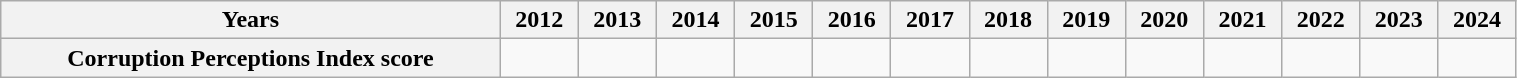<table class="wikitable" style="width:80%;">
<tr>
<th>Years</th>
<th>2012</th>
<th>2013</th>
<th>2014</th>
<th>2015</th>
<th>2016</th>
<th>2017</th>
<th>2018</th>
<th>2019</th>
<th>2020</th>
<th>2021</th>
<th>2022</th>
<th>2023</th>
<th>2024</th>
</tr>
<tr>
<th>Corruption Perceptions Index score</th>
<td></td>
<td></td>
<td></td>
<td></td>
<td></td>
<td></td>
<td></td>
<td></td>
<td></td>
<td></td>
<td></td>
<td></td>
<td></td>
</tr>
</table>
